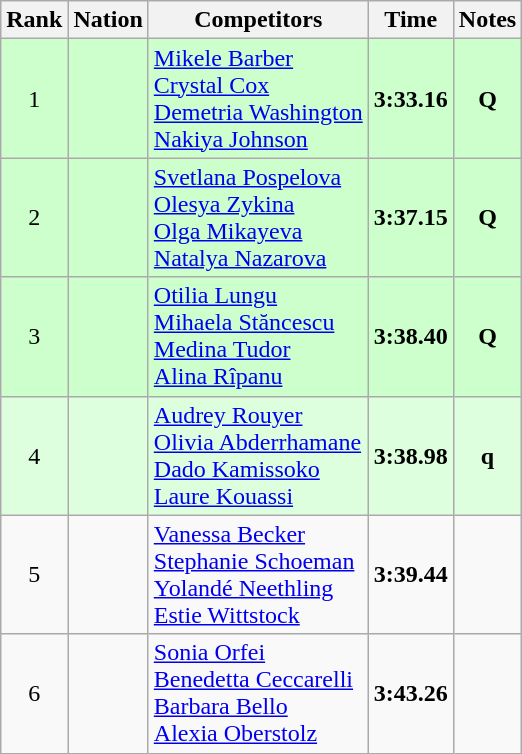<table class="wikitable sortable" style="text-align:center">
<tr>
<th>Rank</th>
<th>Nation</th>
<th>Competitors</th>
<th>Time</th>
<th>Notes</th>
</tr>
<tr bgcolor=ccffcc>
<td>1</td>
<td align=left></td>
<td align=left><a href='#'>Mikele Barber</a><br><a href='#'>Crystal Cox</a><br><a href='#'>Demetria Washington</a><br><a href='#'>Nakiya Johnson</a></td>
<td><strong>3:33.16</strong></td>
<td><strong>Q</strong></td>
</tr>
<tr bgcolor=ccffcc>
<td>2</td>
<td align=left></td>
<td align=left><a href='#'>Svetlana Pospelova</a><br><a href='#'>Olesya Zykina</a><br><a href='#'>Olga Mikayeva</a><br><a href='#'>Natalya Nazarova</a></td>
<td><strong>3:37.15</strong></td>
<td><strong>Q</strong></td>
</tr>
<tr bgcolor=ccffcc>
<td>3</td>
<td align=left></td>
<td align=left><a href='#'>Otilia Lungu</a><br><a href='#'>Mihaela Stăncescu</a><br><a href='#'>Medina Tudor</a><br><a href='#'>Alina Rîpanu</a></td>
<td><strong>3:38.40</strong></td>
<td><strong>Q</strong></td>
</tr>
<tr bgcolor=ddffdd>
<td>4</td>
<td align=left></td>
<td align=left><a href='#'>Audrey Rouyer</a><br><a href='#'>Olivia Abderrhamane</a><br><a href='#'>Dado Kamissoko</a><br><a href='#'>Laure Kouassi</a></td>
<td><strong>3:38.98</strong></td>
<td><strong>q</strong></td>
</tr>
<tr>
<td>5</td>
<td align=left></td>
<td align=left><a href='#'>Vanessa Becker</a><br><a href='#'>Stephanie Schoeman</a><br><a href='#'>Yolandé Neethling</a><br><a href='#'>Estie Wittstock</a></td>
<td><strong>3:39.44</strong></td>
<td></td>
</tr>
<tr>
<td>6</td>
<td align=left></td>
<td align=left><a href='#'>Sonia Orfei</a><br><a href='#'>Benedetta Ceccarelli</a><br><a href='#'>Barbara Bello</a><br><a href='#'>Alexia Oberstolz</a></td>
<td><strong>3:43.26</strong></td>
<td></td>
</tr>
</table>
